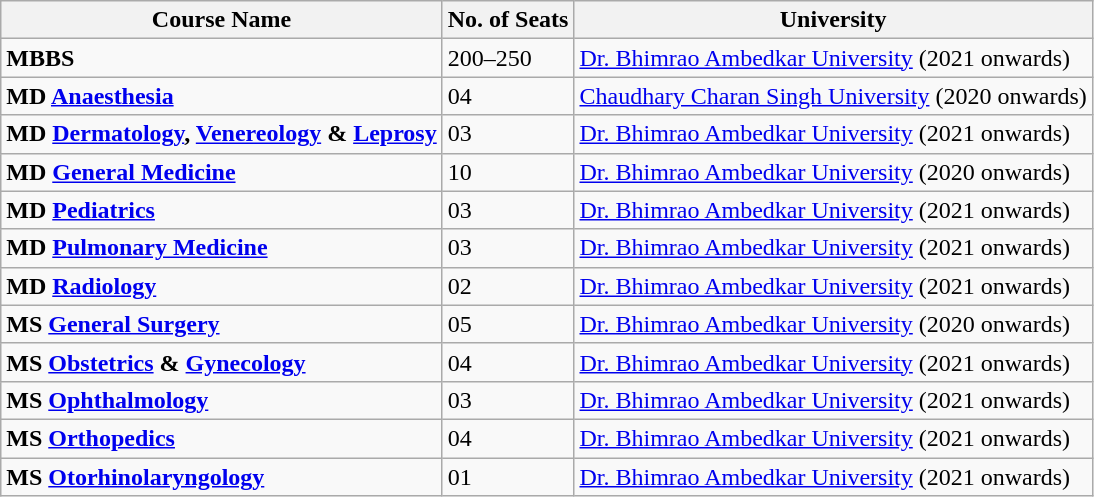<table class="wikitable sortable">
<tr>
<th>Course Name</th>
<th>No. of Seats</th>
<th>University</th>
</tr>
<tr>
<td><strong>MBBS</strong></td>
<td>200–250</td>
<td><a href='#'>Dr. Bhimrao Ambedkar University</a> (2021 onwards)</td>
</tr>
<tr>
<td><strong>MD <a href='#'>Anaesthesia</a></strong></td>
<td>04</td>
<td><a href='#'>Chaudhary Charan Singh University</a> (2020 onwards)</td>
</tr>
<tr>
<td><strong>MD <a href='#'>Dermatology</a>, <a href='#'>Venereology</a> & <a href='#'>Leprosy</a></strong></td>
<td>03</td>
<td><a href='#'>Dr. Bhimrao Ambedkar University</a> (2021 onwards)</td>
</tr>
<tr>
<td><strong>MD <a href='#'>General Medicine</a></strong></td>
<td>10</td>
<td><a href='#'>Dr. Bhimrao Ambedkar University</a> (2020 onwards)</td>
</tr>
<tr>
<td><strong>MD <a href='#'>Pediatrics</a></strong></td>
<td>03</td>
<td><a href='#'>Dr. Bhimrao Ambedkar University</a> (2021 onwards)</td>
</tr>
<tr>
<td><strong>MD <a href='#'>Pulmonary Medicine</a></strong></td>
<td>03</td>
<td><a href='#'>Dr. Bhimrao Ambedkar University</a> (2021 onwards)</td>
</tr>
<tr>
<td><strong>MD <a href='#'>Radiology</a></strong></td>
<td>02</td>
<td><a href='#'>Dr. Bhimrao Ambedkar University</a> (2021 onwards)</td>
</tr>
<tr>
<td><strong>MS <a href='#'>General Surgery</a></strong></td>
<td>05</td>
<td><a href='#'>Dr. Bhimrao Ambedkar University</a> (2020 onwards)</td>
</tr>
<tr>
<td><strong>MS <a href='#'>Obstetrics</a> & <a href='#'>Gynecology</a></strong></td>
<td>04</td>
<td><a href='#'>Dr. Bhimrao Ambedkar University</a> (2021 onwards)</td>
</tr>
<tr>
<td><strong>MS <a href='#'>Ophthalmology</a></strong></td>
<td>03</td>
<td><a href='#'>Dr. Bhimrao Ambedkar University</a> (2021 onwards)</td>
</tr>
<tr>
<td><strong>MS <a href='#'>Orthopedics</a></strong></td>
<td>04</td>
<td><a href='#'>Dr. Bhimrao Ambedkar University</a> (2021 onwards)</td>
</tr>
<tr>
<td><strong>MS <a href='#'>Otorhinolaryngology</a></strong></td>
<td>01</td>
<td><a href='#'>Dr. Bhimrao Ambedkar University</a> (2021 onwards)</td>
</tr>
</table>
